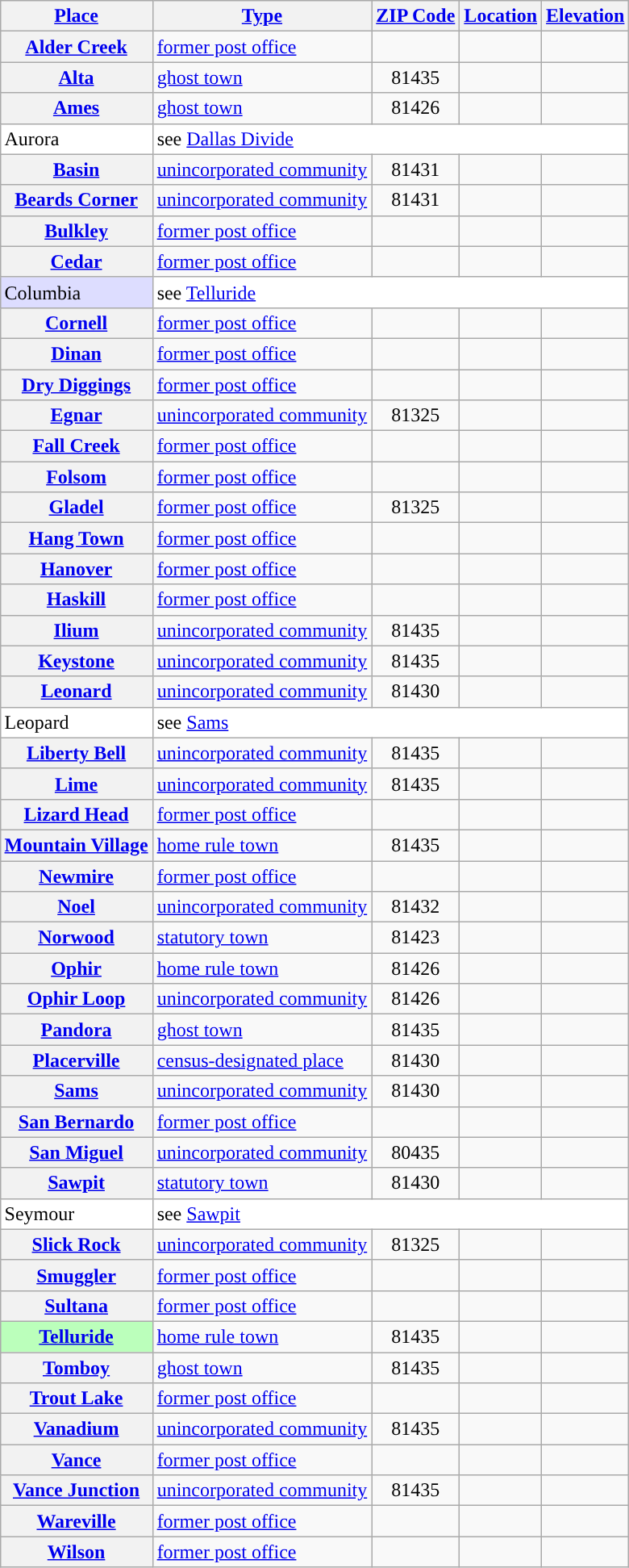<table class="wikitable sortable  plainrowheaders" style="margin:auto;">
<tr>
<th scope=col><a href='#'>Place</a></th>
<th scope=col><a href='#'>Type</a></th>
<th scope=col><a href='#'>ZIP Code</a></th>
<th scope=col><a href='#'>Location</a></th>
<th scope=col><a href='#'>Elevation</a></th>
</tr>
<tr>
<th scope=row><a href='#'>Alder Creek</a></th>
<td><a href='#'>former post office</a></td>
<td align=center></td>
<td></td>
<td></td>
</tr>
<tr>
<th scope=row><a href='#'>Alta</a></th>
<td><a href='#'>ghost town</a></td>
<td align=center>81435</td>
<td></td>
<td align=right></td>
</tr>
<tr>
<th scope=row><a href='#'>Ames</a></th>
<td><a href='#'>ghost town</a></td>
<td align=center>81426</td>
<td></td>
<td align=right></td>
</tr>
<tr bgcolor=white>
<td>Aurora</td>
<td colspan=4>see <a href='#'>Dallas Divide</a></td>
</tr>
<tr>
<th scope=row><a href='#'>Basin</a></th>
<td><a href='#'>unincorporated community</a></td>
<td align=center>81431</td>
<td></td>
<td align=right></td>
</tr>
<tr>
<th scope=row><a href='#'>Beards Corner</a></th>
<td><a href='#'>unincorporated community</a></td>
<td align=center>81431</td>
<td></td>
<td align=right></td>
</tr>
<tr>
<th scope=row><a href='#'>Bulkley</a></th>
<td><a href='#'>former post office</a></td>
<td align=center></td>
<td></td>
<td></td>
</tr>
<tr>
<th scope=row><a href='#'>Cedar</a></th>
<td><a href='#'>former post office</a></td>
<td align=center></td>
<td></td>
<td></td>
</tr>
<tr bgcolor=white>
<td style="background:#DDDDFF;">Columbia</td>
<td colspan=4>see <a href='#'>Telluride</a></td>
</tr>
<tr>
<th scope=row><a href='#'>Cornell</a></th>
<td><a href='#'>former post office</a></td>
<td align=center></td>
<td></td>
<td></td>
</tr>
<tr>
<th scope=row><a href='#'>Dinan</a></th>
<td><a href='#'>former post office</a></td>
<td align=center></td>
<td></td>
<td></td>
</tr>
<tr>
<th scope=row><a href='#'>Dry Diggings</a></th>
<td><a href='#'>former post office</a></td>
<td align=center></td>
<td></td>
<td></td>
</tr>
<tr>
<th scope=row><a href='#'>Egnar</a></th>
<td><a href='#'>unincorporated community</a></td>
<td align=center>81325</td>
<td></td>
<td align=right></td>
</tr>
<tr>
<th scope=row><a href='#'>Fall Creek</a></th>
<td><a href='#'>former post office</a></td>
<td align=center></td>
<td></td>
<td></td>
</tr>
<tr>
<th scope=row><a href='#'>Folsom</a></th>
<td><a href='#'>former post office</a></td>
<td align=center></td>
<td></td>
<td></td>
</tr>
<tr>
<th scope=row><a href='#'>Gladel</a></th>
<td><a href='#'>former post office</a></td>
<td align=center>81325</td>
<td></td>
<td></td>
</tr>
<tr>
<th scope=row><a href='#'>Hang Town</a></th>
<td><a href='#'>former post office</a></td>
<td align=center></td>
<td></td>
<td></td>
</tr>
<tr>
<th scope=row><a href='#'>Hanover</a></th>
<td><a href='#'>former post office</a></td>
<td align=center></td>
<td></td>
<td></td>
</tr>
<tr>
<th scope=row><a href='#'>Haskill</a></th>
<td><a href='#'>former post office</a></td>
<td align=center></td>
<td></td>
<td></td>
</tr>
<tr>
<th scope=row><a href='#'>Ilium</a></th>
<td><a href='#'>unincorporated community</a></td>
<td align=center>81435</td>
<td></td>
<td align=right></td>
</tr>
<tr>
<th scope=row><a href='#'>Keystone</a></th>
<td><a href='#'>unincorporated community</a></td>
<td align=center>81435</td>
<td></td>
<td align=right></td>
</tr>
<tr>
<th scope=row><a href='#'>Leonard</a></th>
<td><a href='#'>unincorporated community</a></td>
<td align=center>81430</td>
<td></td>
<td align=right></td>
</tr>
<tr bgcolor=white>
<td>Leopard</td>
<td colspan=4>see <a href='#'>Sams</a></td>
</tr>
<tr>
<th scope=row><a href='#'>Liberty Bell</a></th>
<td><a href='#'>unincorporated community</a></td>
<td align=center>81435</td>
<td></td>
<td align=right></td>
</tr>
<tr>
<th scope=row><a href='#'>Lime</a></th>
<td><a href='#'>unincorporated community</a></td>
<td align=center>81435</td>
<td></td>
<td align=right></td>
</tr>
<tr>
<th scope=row><a href='#'>Lizard Head</a></th>
<td><a href='#'>former post office</a></td>
<td align=center></td>
<td></td>
<td></td>
</tr>
<tr>
<th scope=row><a href='#'>Mountain Village</a></th>
<td><a href='#'>home rule town</a></td>
<td align=center>81435</td>
<td></td>
<td align=right></td>
</tr>
<tr>
<th scope=row><a href='#'>Newmire</a></th>
<td><a href='#'>former post office</a></td>
<td align=center></td>
<td></td>
<td></td>
</tr>
<tr>
<th scope=row><a href='#'>Noel</a></th>
<td><a href='#'>unincorporated community</a></td>
<td align=center>81432</td>
<td></td>
<td align=right></td>
</tr>
<tr>
<th scope=row><a href='#'>Norwood</a></th>
<td><a href='#'>statutory town</a></td>
<td align=center>81423</td>
<td></td>
<td align=right></td>
</tr>
<tr>
<th scope=row><a href='#'>Ophir</a></th>
<td><a href='#'>home rule town</a></td>
<td align=center>81426</td>
<td></td>
<td align=right></td>
</tr>
<tr>
<th scope=row><a href='#'>Ophir Loop</a></th>
<td><a href='#'>unincorporated community</a></td>
<td align=center>81426</td>
<td></td>
<td align=right></td>
</tr>
<tr>
<th scope=row><a href='#'>Pandora</a></th>
<td><a href='#'>ghost town</a></td>
<td align=center>81435</td>
<td></td>
<td align=right></td>
</tr>
<tr>
<th scope=row><a href='#'>Placerville</a></th>
<td><a href='#'>census-designated place</a></td>
<td align=center>81430</td>
<td></td>
<td align=right></td>
</tr>
<tr>
<th scope=row><a href='#'>Sams</a></th>
<td><a href='#'>unincorporated community</a></td>
<td align=center>81430</td>
<td></td>
<td></td>
</tr>
<tr>
<th scope=row><a href='#'>San Bernardo</a></th>
<td><a href='#'>former post office</a></td>
<td align=center></td>
<td></td>
<td></td>
</tr>
<tr>
<th scope=row><a href='#'>San Miguel</a></th>
<td><a href='#'>unincorporated community</a></td>
<td align=center>80435</td>
<td></td>
<td align=right></td>
</tr>
<tr>
<th scope=row><a href='#'>Sawpit</a></th>
<td><a href='#'>statutory town</a></td>
<td align=center>81430</td>
<td></td>
<td align=right></td>
</tr>
<tr bgcolor=white>
<td>Seymour</td>
<td colspan=4>see <a href='#'>Sawpit</a></td>
</tr>
<tr>
<th scope=row><a href='#'>Slick Rock</a></th>
<td><a href='#'>unincorporated community</a></td>
<td align=center>81325</td>
<td></td>
<td></td>
</tr>
<tr>
<th scope=row><a href='#'>Smuggler</a></th>
<td><a href='#'>former post office</a></td>
<td align=center></td>
<td></td>
<td></td>
</tr>
<tr>
<th scope=row><a href='#'>Sultana</a></th>
<td><a href='#'>former post office</a></td>
<td align=center></td>
<td></td>
<td></td>
</tr>
<tr>
<th scope=row style="background:#BBFFBB;"><a href='#'>Telluride</a></th>
<td><a href='#'>home rule town</a></td>
<td align=center>81435</td>
<td></td>
<td align=right></td>
</tr>
<tr>
<th scope=row><a href='#'>Tomboy</a></th>
<td><a href='#'>ghost town</a></td>
<td align=center>81435</td>
<td></td>
<td align=right></td>
</tr>
<tr>
<th scope=row><a href='#'>Trout Lake</a></th>
<td><a href='#'>former post office</a></td>
<td align=center></td>
<td></td>
<td></td>
</tr>
<tr>
<th scope=row><a href='#'>Vanadium</a></th>
<td><a href='#'>unincorporated community</a></td>
<td align=center>81435</td>
<td></td>
<td align=right></td>
</tr>
<tr>
<th scope=row><a href='#'>Vance</a></th>
<td><a href='#'>former post office</a></td>
<td align=center></td>
<td></td>
<td></td>
</tr>
<tr>
<th scope=row><a href='#'>Vance Junction</a></th>
<td><a href='#'>unincorporated community</a></td>
<td align=center>81435</td>
<td></td>
<td align=right></td>
</tr>
<tr>
<th scope=row><a href='#'>Wareville</a></th>
<td><a href='#'>former post office</a></td>
<td align=center></td>
<td></td>
<td></td>
</tr>
<tr>
<th scope=row><a href='#'>Wilson</a></th>
<td><a href='#'>former post office</a></td>
<td align=center></td>
<td></td>
<td></td>
</tr>
</table>
